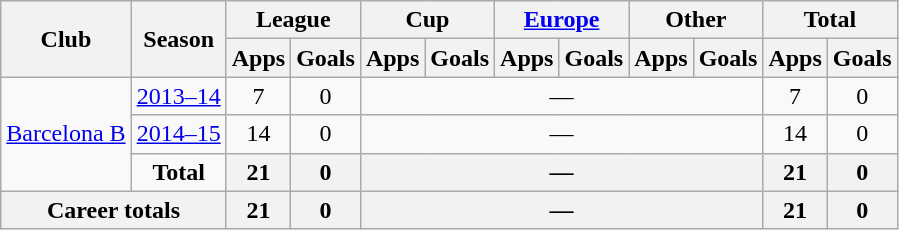<table class="wikitable" style="text-align: center;">
<tr>
<th rowspan="2">Club</th>
<th rowspan="2">Season</th>
<th colspan="2">League</th>
<th colspan="2">Cup</th>
<th colspan="2"><a href='#'>Europe</a></th>
<th colspan="2">Other</th>
<th colspan="2">Total</th>
</tr>
<tr>
<th>Apps</th>
<th>Goals</th>
<th>Apps</th>
<th>Goals</th>
<th>Apps</th>
<th>Goals</th>
<th>Apps</th>
<th>Goals</th>
<th>Apps</th>
<th>Goals</th>
</tr>
<tr>
<td rowspan="3" align=center valign=center><a href='#'>Barcelona B</a></td>
<td !colspan="2"><a href='#'>2013–14</a></td>
<td>7</td>
<td>0</td>
<td colspan=6>—</td>
<td>7</td>
<td>0</td>
</tr>
<tr>
<td !colspan="2"><a href='#'>2014–15</a></td>
<td>14</td>
<td>0</td>
<td colspan=6>—</td>
<td>14</td>
<td>0</td>
</tr>
<tr>
<td !colspan="2"><strong>Total</strong></td>
<th>21</th>
<th>0</th>
<th colspan=6>—</th>
<th>21</th>
<th>0</th>
</tr>
<tr>
<th colspan="2">Career totals</th>
<th>21</th>
<th>0</th>
<th colspan=6>—</th>
<th>21</th>
<th>0</th>
</tr>
</table>
